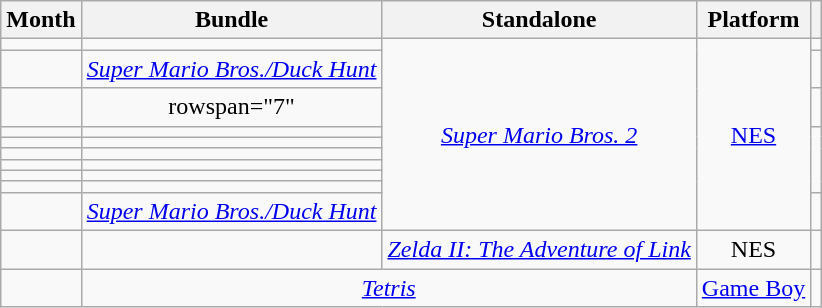<table class="wikitable sortable" style="text-align:center">
<tr>
<th>Month</th>
<th>Bundle</th>
<th>Standalone</th>
<th>Platform</th>
<th class="unsortable"></th>
</tr>
<tr>
<td></td>
<td></td>
<td rowspan="10"><em><a href='#'>Super Mario Bros. 2</a></em></td>
<td rowspan="10"><a href='#'>NES</a></td>
<td></td>
</tr>
<tr>
<td></td>
<td><em><a href='#'>Super Mario Bros./Duck Hunt</a></em></td>
<td></td>
</tr>
<tr>
<td></td>
<td>rowspan="7" </td>
<td></td>
</tr>
<tr>
<td></td>
<td></td>
</tr>
<tr>
<td></td>
<td></td>
</tr>
<tr>
<td></td>
<td></td>
</tr>
<tr>
<td></td>
<td></td>
</tr>
<tr>
<td></td>
<td></td>
</tr>
<tr>
<td></td>
<td></td>
</tr>
<tr>
<td></td>
<td><em><a href='#'>Super Mario Bros./Duck Hunt</a></em></td>
<td></td>
</tr>
<tr>
<td></td>
<td></td>
<td><em><a href='#'>Zelda II: The Adventure of Link</a></em></td>
<td>NES</td>
<td></td>
</tr>
<tr>
<td></td>
<td colspan="2"><em><a href='#'>Tetris</a></em></td>
<td><a href='#'>Game Boy</a></td>
<td></td>
</tr>
</table>
